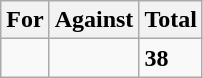<table class="wikitable">
<tr>
<th>For</th>
<th>Against</th>
<th><strong>Total</strong></th>
</tr>
<tr>
<td></td>
<td></td>
<td><strong>38</strong></td>
</tr>
</table>
